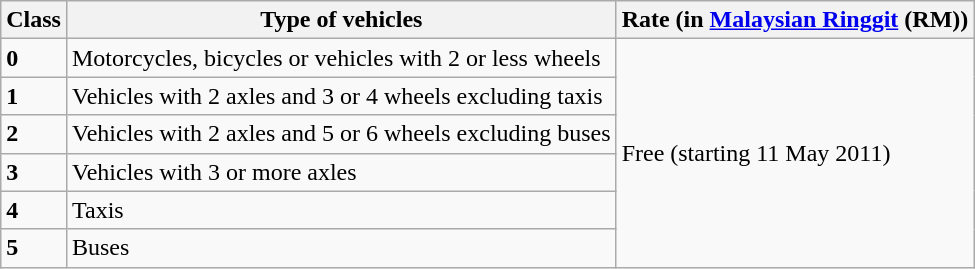<table class="wikitable">
<tr>
<th>Class</th>
<th>Type of vehicles</th>
<th>Rate (in <a href='#'>Malaysian Ringgit</a> (RM))</th>
</tr>
<tr>
<td><strong>0</strong></td>
<td>Motorcycles, bicycles or vehicles with 2 or less wheels</td>
<td colspan="3" rowspan="6">Free (starting 11 May 2011)</td>
</tr>
<tr>
<td><strong>1</strong></td>
<td>Vehicles with 2 axles and 3 or 4 wheels excluding taxis</td>
</tr>
<tr>
<td><strong>2</strong></td>
<td>Vehicles with 2 axles and 5 or 6 wheels excluding buses</td>
</tr>
<tr>
<td><strong>3</strong></td>
<td>Vehicles with 3 or more axles</td>
</tr>
<tr>
<td><strong>4</strong></td>
<td>Taxis</td>
</tr>
<tr>
<td><strong>5</strong></td>
<td>Buses</td>
</tr>
</table>
